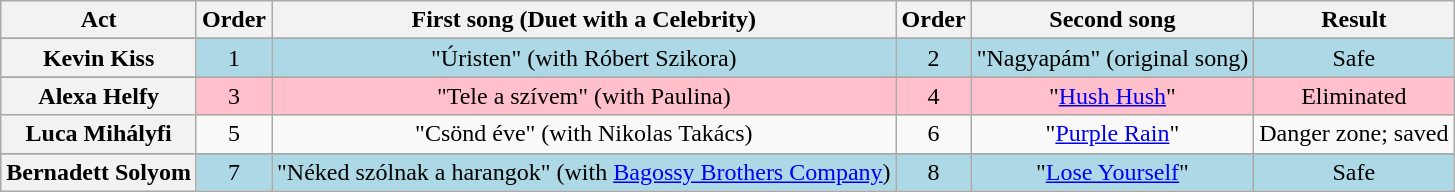<table class="wikitable" style="text-align:center;">
<tr>
<th scope="col">Act</th>
<th scope="col">Order</th>
<th scope="col">First song (Duet with a Celebrity)</th>
<th scope="col">Order</th>
<th scope="col">Second song</th>
<th scope="col">Result</th>
</tr>
<tr>
</tr>
<tr bgcolor="lightblue">
<th scope="row">Kevin Kiss</th>
<td>1</td>
<td>"Úristen" (with Róbert Szikora)</td>
<td>2</td>
<td>"Nagyapám" (original song)</td>
<td>Safe</td>
</tr>
<tr>
</tr>
<tr bgcolor="pink">
<th scope="row">Alexa Helfy</th>
<td>3</td>
<td>"Tele a szívem" (with Paulina)</td>
<td>4</td>
<td>"<a href='#'>Hush Hush</a>"</td>
<td>Eliminated</td>
</tr>
<tr>
<th scope="row">Luca Mihályfi</th>
<td>5</td>
<td>"Csönd éve" (with Nikolas Takács)</td>
<td>6</td>
<td>"<a href='#'>Purple Rain</a>"</td>
<td>Danger zone; saved</td>
</tr>
<tr>
</tr>
<tr bgcolor="lightblue">
<th scope="row">Bernadett Solyom</th>
<td>7</td>
<td>"Néked szólnak a harangok" (with <a href='#'>Bagossy Brothers Company</a>)</td>
<td>8</td>
<td>"<a href='#'>Lose Yourself</a>"</td>
<td>Safe</td>
</tr>
</table>
